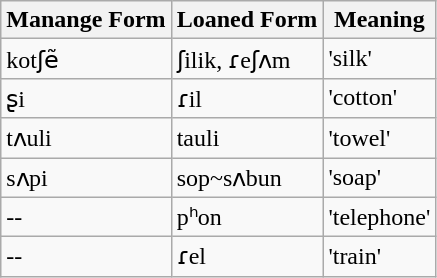<table class="wikitable">
<tr>
<th>Manange Form</th>
<th>Loaned Form</th>
<th>Meaning</th>
</tr>
<tr>
<td>kotʃẽ</td>
<td>ʃilik, ɾeʃʌm</td>
<td>'silk'</td>
</tr>
<tr>
<td>ʂi</td>
<td>ɾil</td>
<td>'cotton'</td>
</tr>
<tr>
<td>tʌuli</td>
<td>tauli</td>
<td>'towel'</td>
</tr>
<tr>
<td>sʌpi</td>
<td>sop~sʌbun</td>
<td>'soap'</td>
</tr>
<tr>
<td>--</td>
<td>pʰon</td>
<td>'telephone'</td>
</tr>
<tr>
<td>--</td>
<td>ɾel</td>
<td>'train'</td>
</tr>
</table>
